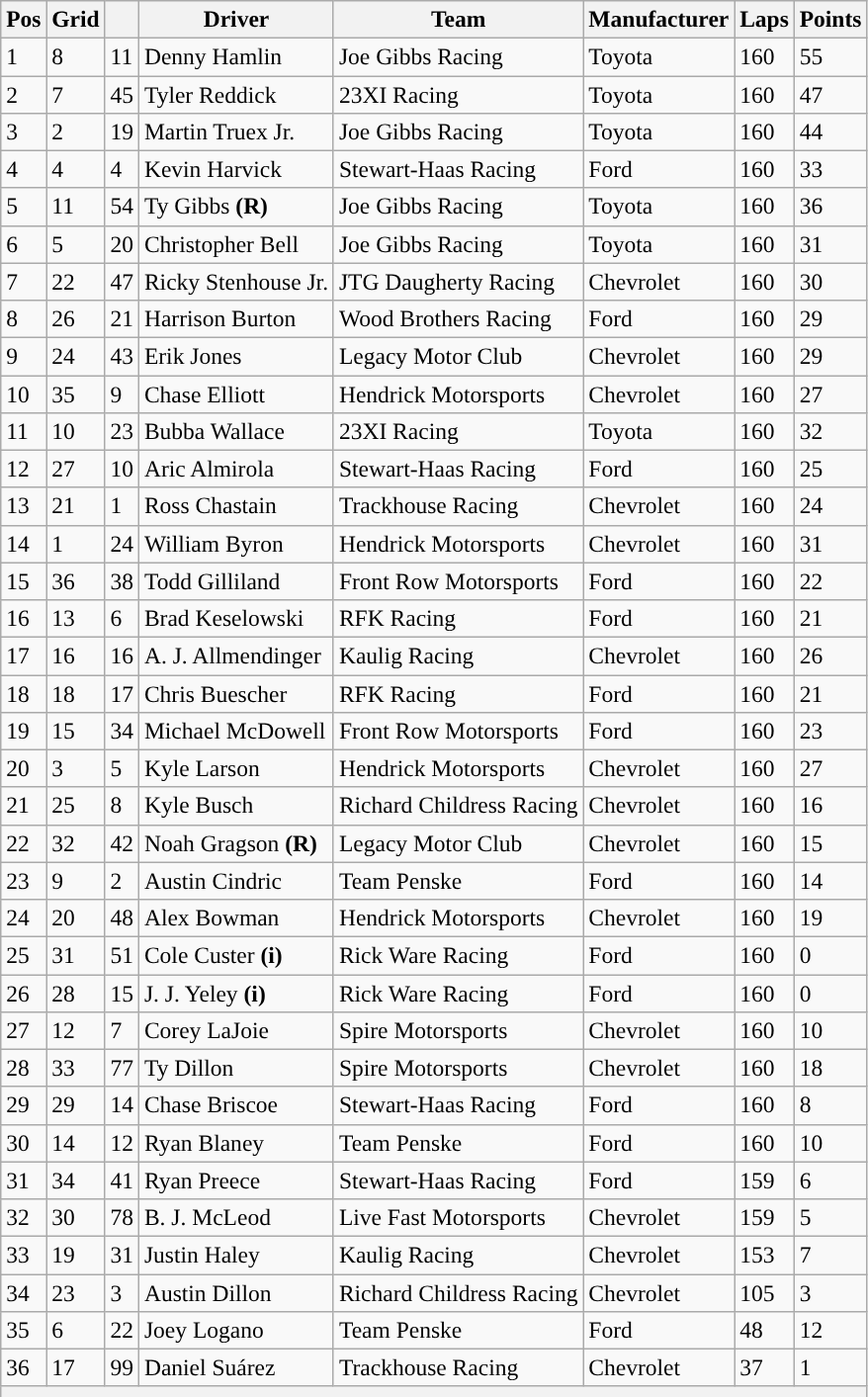<table class="wikitable" style="font-size:98%">
<tr>
<th>Pos</th>
<th>Grid</th>
<th></th>
<th>Driver</th>
<th>Team</th>
<th>Manufacturer</th>
<th>Laps</th>
<th>Points</th>
</tr>
<tr>
<td>1</td>
<td>8</td>
<td>11</td>
<td>Denny Hamlin</td>
<td>Joe Gibbs Racing</td>
<td>Toyota</td>
<td>160</td>
<td>55</td>
</tr>
<tr>
<td>2</td>
<td>7</td>
<td>45</td>
<td>Tyler Reddick</td>
<td>23XI Racing</td>
<td>Toyota</td>
<td>160</td>
<td>47</td>
</tr>
<tr>
<td>3</td>
<td>2</td>
<td>19</td>
<td>Martin Truex Jr.</td>
<td>Joe Gibbs Racing</td>
<td>Toyota</td>
<td>160</td>
<td>44</td>
</tr>
<tr>
<td>4</td>
<td>4</td>
<td>4</td>
<td>Kevin Harvick</td>
<td>Stewart-Haas Racing</td>
<td>Ford</td>
<td>160</td>
<td>33</td>
</tr>
<tr>
<td>5</td>
<td>11</td>
<td>54</td>
<td>Ty Gibbs <strong>(R)</strong></td>
<td>Joe Gibbs Racing</td>
<td>Toyota</td>
<td>160</td>
<td>36</td>
</tr>
<tr>
<td>6</td>
<td>5</td>
<td>20</td>
<td>Christopher Bell</td>
<td>Joe Gibbs Racing</td>
<td>Toyota</td>
<td>160</td>
<td>31</td>
</tr>
<tr>
<td>7</td>
<td>22</td>
<td>47</td>
<td>Ricky Stenhouse Jr.</td>
<td>JTG Daugherty Racing</td>
<td>Chevrolet</td>
<td>160</td>
<td>30</td>
</tr>
<tr>
<td>8</td>
<td>26</td>
<td>21</td>
<td>Harrison Burton</td>
<td>Wood Brothers Racing</td>
<td>Ford</td>
<td>160</td>
<td>29</td>
</tr>
<tr>
<td>9</td>
<td>24</td>
<td>43</td>
<td>Erik Jones</td>
<td>Legacy Motor Club</td>
<td>Chevrolet</td>
<td>160</td>
<td>29</td>
</tr>
<tr>
<td>10</td>
<td>35</td>
<td>9</td>
<td>Chase Elliott</td>
<td>Hendrick Motorsports</td>
<td>Chevrolet</td>
<td>160</td>
<td>27</td>
</tr>
<tr>
<td>11</td>
<td>10</td>
<td>23</td>
<td>Bubba Wallace</td>
<td>23XI Racing</td>
<td>Toyota</td>
<td>160</td>
<td>32</td>
</tr>
<tr>
<td>12</td>
<td>27</td>
<td>10</td>
<td>Aric Almirola</td>
<td>Stewart-Haas Racing</td>
<td>Ford</td>
<td>160</td>
<td>25</td>
</tr>
<tr>
<td>13</td>
<td>21</td>
<td>1</td>
<td>Ross Chastain</td>
<td>Trackhouse Racing</td>
<td>Chevrolet</td>
<td>160</td>
<td>24</td>
</tr>
<tr>
<td>14</td>
<td>1</td>
<td>24</td>
<td>William Byron</td>
<td>Hendrick Motorsports</td>
<td>Chevrolet</td>
<td>160</td>
<td>31</td>
</tr>
<tr>
<td>15</td>
<td>36</td>
<td>38</td>
<td>Todd Gilliland</td>
<td>Front Row Motorsports</td>
<td>Ford</td>
<td>160</td>
<td>22</td>
</tr>
<tr>
<td>16</td>
<td>13</td>
<td>6</td>
<td>Brad Keselowski</td>
<td>RFK Racing</td>
<td>Ford</td>
<td>160</td>
<td>21</td>
</tr>
<tr>
<td>17</td>
<td>16</td>
<td>16</td>
<td>A. J. Allmendinger</td>
<td>Kaulig Racing</td>
<td>Chevrolet</td>
<td>160</td>
<td>26</td>
</tr>
<tr>
<td>18</td>
<td>18</td>
<td>17</td>
<td>Chris Buescher</td>
<td>RFK Racing</td>
<td>Ford</td>
<td>160</td>
<td>21</td>
</tr>
<tr>
<td>19</td>
<td>15</td>
<td>34</td>
<td>Michael McDowell</td>
<td>Front Row Motorsports</td>
<td>Ford</td>
<td>160</td>
<td>23</td>
</tr>
<tr>
<td>20</td>
<td>3</td>
<td>5</td>
<td>Kyle Larson</td>
<td>Hendrick Motorsports</td>
<td>Chevrolet</td>
<td>160</td>
<td>27</td>
</tr>
<tr>
<td>21</td>
<td>25</td>
<td>8</td>
<td>Kyle Busch</td>
<td>Richard Childress Racing</td>
<td>Chevrolet</td>
<td>160</td>
<td>16</td>
</tr>
<tr>
<td>22</td>
<td>32</td>
<td>42</td>
<td>Noah Gragson <strong>(R)</strong></td>
<td>Legacy Motor Club</td>
<td>Chevrolet</td>
<td>160</td>
<td>15</td>
</tr>
<tr>
<td>23</td>
<td>9</td>
<td>2</td>
<td>Austin Cindric</td>
<td>Team Penske</td>
<td>Ford</td>
<td>160</td>
<td>14</td>
</tr>
<tr>
<td>24</td>
<td>20</td>
<td>48</td>
<td>Alex Bowman</td>
<td>Hendrick Motorsports</td>
<td>Chevrolet</td>
<td>160</td>
<td>19</td>
</tr>
<tr>
<td>25</td>
<td>31</td>
<td>51</td>
<td>Cole Custer <strong>(i)</strong></td>
<td>Rick Ware Racing</td>
<td>Ford</td>
<td>160</td>
<td>0</td>
</tr>
<tr>
<td>26</td>
<td>28</td>
<td>15</td>
<td>J. J. Yeley <strong>(i)</strong></td>
<td>Rick Ware Racing</td>
<td>Ford</td>
<td>160</td>
<td>0</td>
</tr>
<tr>
<td>27</td>
<td>12</td>
<td>7</td>
<td>Corey LaJoie</td>
<td>Spire Motorsports</td>
<td>Chevrolet</td>
<td>160</td>
<td>10</td>
</tr>
<tr>
<td>28</td>
<td>33</td>
<td>77</td>
<td>Ty Dillon</td>
<td>Spire Motorsports</td>
<td>Chevrolet</td>
<td>160</td>
<td>18</td>
</tr>
<tr>
<td>29</td>
<td>29</td>
<td>14</td>
<td>Chase Briscoe</td>
<td>Stewart-Haas Racing</td>
<td>Ford</td>
<td>160</td>
<td>8</td>
</tr>
<tr>
<td>30</td>
<td>14</td>
<td>12</td>
<td>Ryan Blaney</td>
<td>Team Penske</td>
<td>Ford</td>
<td>160</td>
<td>10</td>
</tr>
<tr>
<td>31</td>
<td>34</td>
<td>41</td>
<td>Ryan Preece</td>
<td>Stewart-Haas Racing</td>
<td>Ford</td>
<td>159</td>
<td>6</td>
</tr>
<tr>
<td>32</td>
<td>30</td>
<td>78</td>
<td>B. J. McLeod</td>
<td>Live Fast Motorsports</td>
<td>Chevrolet</td>
<td>159</td>
<td>5</td>
</tr>
<tr>
<td>33</td>
<td>19</td>
<td>31</td>
<td>Justin Haley</td>
<td>Kaulig Racing</td>
<td>Chevrolet</td>
<td>153</td>
<td>7</td>
</tr>
<tr>
<td>34</td>
<td>23</td>
<td>3</td>
<td>Austin Dillon</td>
<td>Richard Childress Racing</td>
<td>Chevrolet</td>
<td>105</td>
<td>3</td>
</tr>
<tr>
<td>35</td>
<td>6</td>
<td>22</td>
<td>Joey Logano</td>
<td>Team Penske</td>
<td>Ford</td>
<td>48</td>
<td>12</td>
</tr>
<tr>
<td>36</td>
<td>17</td>
<td>99</td>
<td>Daniel Suárez</td>
<td>Trackhouse Racing</td>
<td>Chevrolet</td>
<td>37</td>
<td>1</td>
</tr>
<tr>
<th colspan="8"></th>
</tr>
</table>
